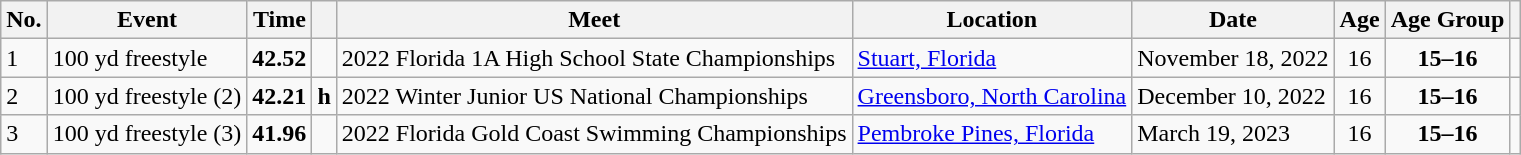<table class="wikitable">
<tr>
<th>No.</th>
<th>Event</th>
<th>Time</th>
<th></th>
<th>Meet</th>
<th>Location</th>
<th>Date</th>
<th>Age</th>
<th>Age Group</th>
<th></th>
</tr>
<tr>
<td>1</td>
<td>100 yd freestyle</td>
<td style="text-align:center;"><strong>42.52</strong></td>
<td></td>
<td>2022 Florida 1A High School State Championships</td>
<td><a href='#'>Stuart, Florida</a></td>
<td>November 18, 2022</td>
<td style="text-align:center;">16</td>
<td style="text-align:center;"><strong>15–16</strong></td>
<td style="text-align:center;"></td>
</tr>
<tr>
<td>2</td>
<td>100 yd freestyle (2)</td>
<td style="text-align:center;"><strong>42.21</strong></td>
<td><strong>h</strong></td>
<td>2022 Winter Junior US National Championships</td>
<td><a href='#'>Greensboro, North Carolina</a></td>
<td>December 10, 2022</td>
<td style="text-align:center;">16</td>
<td style="text-align:center;"><strong>15–16</strong></td>
<td style="text-align:center;"></td>
</tr>
<tr>
<td>3</td>
<td>100 yd freestyle (3)</td>
<td style="text-align:center;"><strong>41.96</strong></td>
<td></td>
<td>2022 Florida Gold Coast Swimming Championships</td>
<td><a href='#'>Pembroke Pines, Florida</a></td>
<td>March 19, 2023</td>
<td style="text-align:center;">16</td>
<td style="text-align:center;"><strong>15–16</strong></td>
<td style="text-align:center;"></td>
</tr>
</table>
